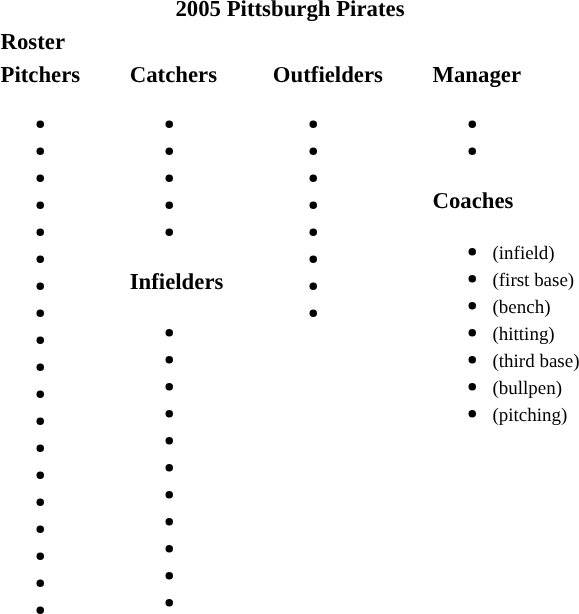<table class="toccolours" style="font-size: 95%;">
<tr>
<th colspan="10">2005 Pittsburgh Pirates</th>
</tr>
<tr>
<td colspan="10"><strong>Roster</strong></td>
</tr>
<tr>
<td valign="top"><strong>Pitchers</strong><br><ul><li></li><li></li><li></li><li></li><li></li><li></li><li></li><li></li><li></li><li></li><li></li><li></li><li></li><li></li><li></li><li></li><li></li><li></li><li></li></ul></td>
<td width="25px"></td>
<td valign="top"><strong>Catchers</strong><br><ul><li></li><li></li><li></li><li></li><li></li></ul><strong>Infielders</strong><ul><li></li><li></li><li></li><li></li><li></li><li></li><li></li><li></li><li></li><li></li><li></li></ul></td>
<td width="25px"></td>
<td valign="top"><strong>Outfielders</strong><br><ul><li></li><li></li><li></li><li></li><li></li><li></li><li></li><li></li></ul></td>
<td width="25px"></td>
<td valign="top"><strong>Manager</strong><br><ul><li></li><li></li></ul><strong>Coaches</strong><ul><li> <small>(infield)</small></li><li> <small>(first base)</small></li><li> <small>(bench)</small></li><li> <small>(hitting)</small></li><li> <small>(third base)</small></li><li> <small>(bullpen)</small></li><li> <small>(pitching)</small></li></ul></td>
</tr>
</table>
